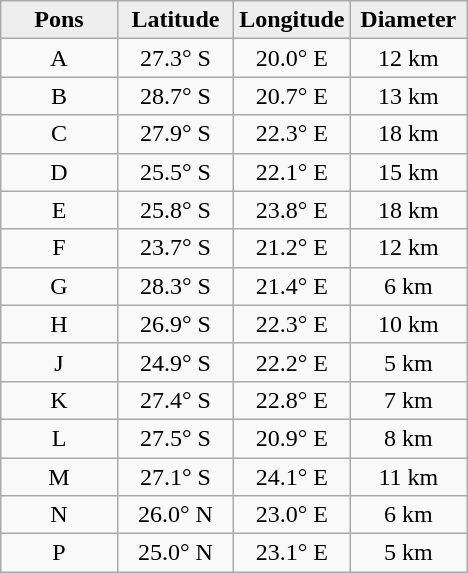<table class="wikitable">
<tr>
<th width="25%" style="background:#eeeeee;">Pons</th>
<th width="25%" style="background:#eeeeee;">Latitude</th>
<th width="25%" style="background:#eeeeee;">Longitude</th>
<th width="25%" style="background:#eeeeee;">Diameter</th>
</tr>
<tr>
<td align="center">A</td>
<td align="center">27.3° S</td>
<td align="center">20.0° E</td>
<td align="center">12 km</td>
</tr>
<tr>
<td align="center">B</td>
<td align="center">28.7° S</td>
<td align="center">20.7° E</td>
<td align="center">13 km</td>
</tr>
<tr>
<td align="center">C</td>
<td align="center">27.9° S</td>
<td align="center">22.3° E</td>
<td align="center">18 km</td>
</tr>
<tr>
<td align="center">D</td>
<td align="center">25.5° S</td>
<td align="center">22.1° E</td>
<td align="center">15 km</td>
</tr>
<tr>
<td align="center">E</td>
<td align="center">25.8° S</td>
<td align="center">23.8° E</td>
<td align="center">18 km</td>
</tr>
<tr>
<td align="center">F</td>
<td align="center">23.7° S</td>
<td align="center">21.2° E</td>
<td align="center">12 km</td>
</tr>
<tr>
<td align="center">G</td>
<td align="center">28.3° S</td>
<td align="center">21.4° E</td>
<td align="center">6 km</td>
</tr>
<tr>
<td align="center">H</td>
<td align="center">26.9° S</td>
<td align="center">22.3° E</td>
<td align="center">10 km</td>
</tr>
<tr>
<td align="center">J</td>
<td align="center">24.9° S</td>
<td align="center">22.2° E</td>
<td align="center">5 km</td>
</tr>
<tr>
<td align="center">K</td>
<td align="center">27.4° S</td>
<td align="center">22.8° E</td>
<td align="center">7 km</td>
</tr>
<tr>
<td align="center">L</td>
<td align="center">27.5° S</td>
<td align="center">20.9° E</td>
<td align="center">8 km</td>
</tr>
<tr>
<td align="center">M</td>
<td align="center">27.1° S</td>
<td align="center">24.1° E</td>
<td align="center">11 km</td>
</tr>
<tr>
<td align="center">N</td>
<td align="center">26.0° N</td>
<td align="center">23.0° E</td>
<td align="center">6 km</td>
</tr>
<tr>
<td align="center">P</td>
<td align="center">25.0° N</td>
<td align="center">23.1° E</td>
<td align="center">5 km</td>
</tr>
</table>
